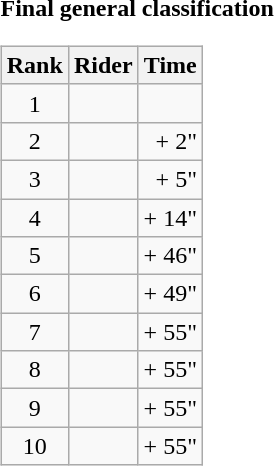<table>
<tr>
<td><strong>Final general classification</strong><br><table class="wikitable">
<tr>
<th scope="col">Rank</th>
<th scope="col">Rider</th>
<th scope="col">Time</th>
</tr>
<tr>
<td style="text-align:center;">1</td>
<td></td>
<td style="text-align:right;"></td>
</tr>
<tr>
<td style="text-align:center;">2</td>
<td></td>
<td style="text-align:right;">+ 2"</td>
</tr>
<tr>
<td style="text-align:center;">3</td>
<td></td>
<td style="text-align:right;">+ 5"</td>
</tr>
<tr>
<td style="text-align:center;">4</td>
<td></td>
<td style="text-align:right;">+ 14"</td>
</tr>
<tr>
<td style="text-align:center;">5</td>
<td></td>
<td style="text-align:right;">+ 46"</td>
</tr>
<tr>
<td style="text-align:center;">6</td>
<td></td>
<td style="text-align:right;">+ 49"</td>
</tr>
<tr>
<td style="text-align:center;">7</td>
<td></td>
<td style="text-align:right;">+ 55"</td>
</tr>
<tr>
<td style="text-align:center;">8</td>
<td></td>
<td style="text-align:right;">+ 55"</td>
</tr>
<tr>
<td style="text-align:center;">9</td>
<td></td>
<td style="text-align:right;">+ 55"</td>
</tr>
<tr>
<td style="text-align:center;">10</td>
<td></td>
<td style="text-align:right;">+ 55"</td>
</tr>
</table>
</td>
</tr>
</table>
